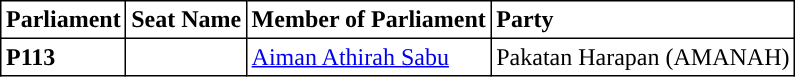<table class="toccolours sortable" border="1" cellpadding="3" style="border-collapse:collapse; text-align: left;">
<tr>
<th align="center">Parliament</th>
<th>Seat Name</th>
<th>Member of Parliament</th>
<th>Party</th>
</tr>
<tr>
<th>P113</th>
<td></td>
<td><a href='#'>Aiman Athirah Sabu</a></td>
<td>Pakatan Harapan (AMANAH)</td>
</tr>
</table>
